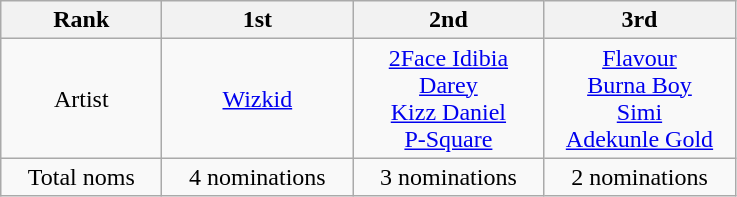<table class="wikitable">
<tr>
<th style="width:100px;">Rank</th>
<th style="width:120px;">1st</th>
<th style="width:120px;">2nd</th>
<th style="width:120px;">3rd</th>
</tr>
<tr align=center>
<td>Artist</td>
<td><a href='#'>Wizkid</a></td>
<td><a href='#'>2Face Idibia</a><br><a href='#'>Darey</a><br><a href='#'>Kizz Daniel</a><br><a href='#'>P-Square</a></td>
<td><a href='#'>Flavour</a><br><a href='#'>Burna Boy</a><br><a href='#'>Simi</a><br><a href='#'>Adekunle Gold</a></td>
</tr>
<tr align=center>
<td>Total noms</td>
<td>4 nominations</td>
<td>3 nominations</td>
<td>2 nominations</td>
</tr>
</table>
